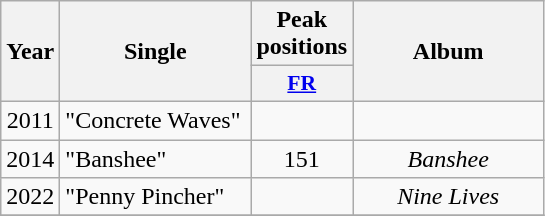<table class="wikitable">
<tr>
<th align="center" rowspan="2" width="10">Year</th>
<th align="center" rowspan="2" width="120">Single</th>
<th align="center" colspan="1" width="20">Peak positions</th>
<th align="center" rowspan="2" width="120">Album</th>
</tr>
<tr>
<th scope="col" style="width:3em;font-size:90%;"><a href='#'>FR</a><br></th>
</tr>
<tr>
<td style="text-align:center;">2011</td>
<td>"Concrete Waves"</td>
<td style="text-align:center;"></td>
<td style="text-align:center;"></td>
</tr>
<tr>
<td style="text-align:center;">2014</td>
<td>"Banshee"</td>
<td style="text-align:center;">151</td>
<td style="text-align:center;"><em>Banshee</em></td>
</tr>
<tr>
<td style="text-align:center;">2022</td>
<td>"Penny Pincher"</td>
<td style="text-align:center;"></td>
<td style="text-align:center;"><em>Nine Lives</em></td>
</tr>
<tr>
</tr>
</table>
